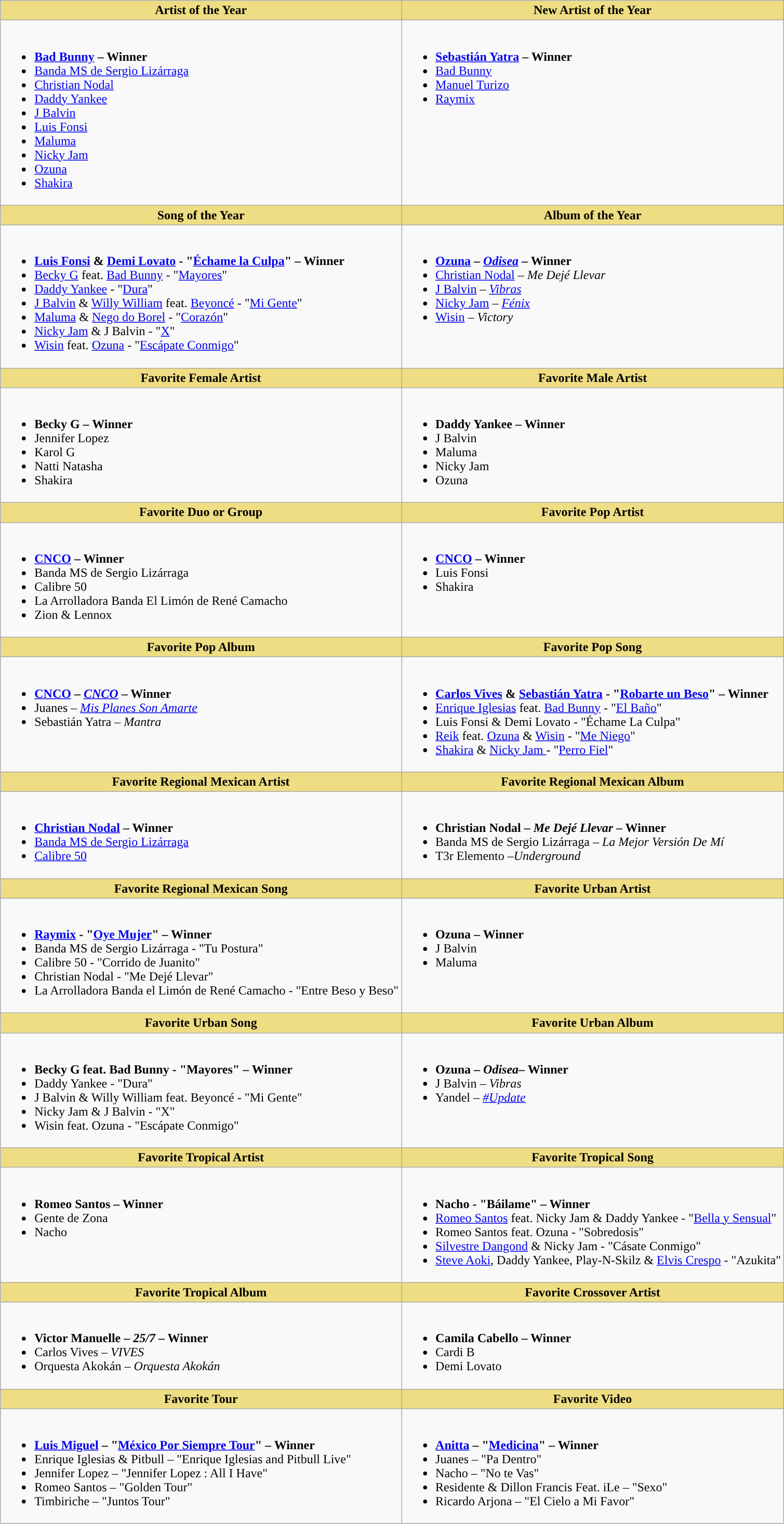<table class=wikitable style="width="150%">
<tr>
<th style="background:#EEDD82;" ! style="width="50%">Artist of the Year</th>
<th style="background:#EEDD82;" ! style="width="50%">New Artist of the Year</th>
</tr>
<tr>
<td valign="top"><br><ul><li><strong><a href='#'>Bad Bunny</a> – Winner</strong></li><li><a href='#'>Banda MS de Sergio Lizárraga</a></li><li><a href='#'>Christian Nodal</a></li><li><a href='#'>Daddy Yankee</a></li><li><a href='#'>J Balvin</a></li><li><a href='#'>Luis Fonsi</a></li><li><a href='#'>Maluma</a></li><li><a href='#'>Nicky Jam</a></li><li><a href='#'>Ozuna</a></li><li><a href='#'>Shakira</a></li></ul></td>
<td valign="top"><br><ul><li><strong><a href='#'>Sebastián Yatra</a> – Winner</strong></li><li><a href='#'>Bad Bunny</a></li><li><a href='#'>Manuel Turizo</a></li><li><a href='#'>Raymix</a></li></ul></td>
</tr>
<tr>
<th style="background:#EEDD82;" ! style="width="50%">Song of the Year</th>
<th style="background:#EEDD82;" ! style="width="50%">Album of the Year</th>
</tr>
<tr>
<td valign="top"><br><ul><li><strong><a href='#'>Luis Fonsi</a> & <a href='#'>Demi Lovato</a> - "<a href='#'>Échame la Culpa</a>" – Winner</strong></li><li><a href='#'>Becky G</a> feat. <a href='#'>Bad Bunny</a> - "<a href='#'>Mayores</a>"</li><li><a href='#'>Daddy Yankee</a> - "<a href='#'>Dura</a>"</li><li><a href='#'>J Balvin</a> & <a href='#'>Willy William</a> feat. <a href='#'>Beyoncé</a> - "<a href='#'>Mi Gente</a>"</li><li><a href='#'>Maluma</a> & <a href='#'>Nego do Borel</a> - "<a href='#'>Corazón</a>"</li><li><a href='#'>Nicky Jam</a> & J Balvin - "<a href='#'>X</a>"</li><li><a href='#'>Wisin</a> feat. <a href='#'>Ozuna</a> - "<a href='#'>Escápate Conmigo</a>"</li></ul></td>
<td valign="top"><br><ul><li><strong><a href='#'>Ozuna</a> – <em><a href='#'>Odisea</a></em> – Winner</strong></li><li><a href='#'>Christian Nodal</a> – <em>Me Dejé Llevar</em></li><li><a href='#'>J Balvin</a> – <em><a href='#'>Vibras</a></em></li><li><a href='#'>Nicky Jam</a> – <em><a href='#'>Fénix</a></em></li><li><a href='#'>Wisin</a> – <em>Victory</em></li></ul></td>
</tr>
<tr>
<th style="background:#EEDD82;" ! style="width="50%">Favorite Female Artist</th>
<th style="background:#EEDD82;" ! style="width="50%">Favorite Male Artist</th>
</tr>
<tr>
<td valign="top"><br><ul><li><strong>Becky G – Winner</strong></li><li>Jennifer Lopez</li><li>Karol G</li><li>Natti Natasha</li><li>Shakira</li></ul></td>
<td valign="top"><br><ul><li><strong>Daddy Yankee – Winner</strong></li><li>J Balvin</li><li>Maluma</li><li>Nicky Jam</li><li>Ozuna</li></ul></td>
</tr>
<tr>
<th style="background:#EEDD82;" ! style="width="50%">Favorite  Duo or Group</th>
<th style="background:#EEDD82;" ! style="width="50%">Favorite Pop Artist</th>
</tr>
<tr>
<td valign="top"><br><ul><li><strong><a href='#'>CNCO</a> – Winner</strong></li><li>Banda MS de Sergio Lizárraga</li><li>Calibre 50</li><li>La Arrolladora Banda El Limón de René Camacho</li><li>Zion & Lennox</li></ul></td>
<td valign="top"><br><ul><li><strong><a href='#'>CNCO</a> – Winner</strong></li><li>Luis Fonsi</li><li>Shakira</li></ul></td>
</tr>
<tr>
<th style="background:#EEDD82;" ! style="width="50%">Favorite Pop  Album</th>
<th style="background:#EEDD82;" ! style="width="50%">Favorite  Pop Song</th>
</tr>
<tr>
<td valign="top"><br><ul><li><strong><a href='#'>CNCO</a> – <em><a href='#'>CNCO</a></em> – Winner</strong></li><li>Juanes – <em><a href='#'>Mis Planes Son Amarte</a></em></li><li>Sebastián Yatra – <em>Mantra</em></li></ul></td>
<td valign="top"><br><ul><li><strong><a href='#'>Carlos Vives</a> & <a href='#'>Sebastián Yatra</a> - "<a href='#'>Robarte un Beso</a>" – Winner</strong></li><li><a href='#'>Enrique Iglesias</a> feat. <a href='#'>Bad Bunny</a> - "<a href='#'>El Baño</a>"</li><li>Luis Fonsi & Demi Lovato - "Échame La Culpa"</li><li><a href='#'>Reik</a> feat. <a href='#'>Ozuna</a> & <a href='#'>Wisin</a> - "<a href='#'>Me Niego</a>"</li><li><a href='#'>Shakira</a> & <a href='#'>Nicky Jam </a>- "<a href='#'>Perro Fiel</a>"</li></ul></td>
</tr>
<tr>
<th style="background:#EEDD82;" ! style="width="50%">Favorite Regional Mexican Artist</th>
<th style="background:#EEDD82;" ! style="width="50%">Favorite Regional Mexican Album</th>
</tr>
<tr>
<td valign="top"><br><ul><li><strong><a href='#'>Christian Nodal</a> – Winner</strong></li><li><a href='#'>Banda MS de Sergio Lizárraga</a></li><li><a href='#'>Calibre 50</a></li></ul></td>
<td valign="top"><br><ul><li><strong>Christian Nodal – <em>Me Dejé Llevar</em> – Winner</strong></li><li>Banda MS de Sergio Lizárraga – <em>La Mejor Versión De Mí</em></li><li>T3r Elemento –<em>Underground</em></li></ul></td>
</tr>
<tr>
<th style="background:#EEDD82;" ! style="width="50%">Favorite Regional Mexican Song</th>
<th style="background:#EEDD82;" ! style="width="50%">Favorite Urban Artist</th>
</tr>
<tr>
<td valign="top"><br><ul><li><strong><a href='#'>Raymix</a> - "<a href='#'>Oye Mujer</a>" – Winner</strong></li><li>Banda MS de Sergio Lizárraga - "Tu Postura"</li><li>Calibre 50 - "Corrido de Juanito"</li><li>Christian Nodal - "Me Dejé Llevar"</li><li>La Arrolladora Banda el Limón de René Camacho - "Entre Beso y Beso"</li></ul></td>
<td valign="top"><br><ul><li><strong>Ozuna – Winner</strong></li><li>J Balvin</li><li>Maluma</li></ul></td>
</tr>
<tr>
<th style="background:#EEDD82;" ! style="width="50%">Favorite Urban Song</th>
<th style="background:#EEDD82;" ! style="width="50%">Favorite Urban Album</th>
</tr>
<tr>
<td valign="top"><br><ul><li><strong>Becky G feat. Bad Bunny - "Mayores" – Winner</strong></li><li>Daddy Yankee - "Dura"</li><li>J Balvin & Willy William feat. Beyoncé - "Mi Gente"</li><li>Nicky Jam & J Balvin - "X"</li><li>Wisin feat. Ozuna - "Escápate Conmigo"</li></ul></td>
<td valign="top"><br><ul><li><strong>Ozuna – <em>Odisea</em>– Winner</strong></li><li>J Balvin – <em>Vibras</em></li><li>Yandel – <em><a href='#'>#Update</a></em></li></ul></td>
</tr>
<tr>
<th style="background:#EEDD82;" ! style="width="50%">Favorite Tropical Artist</th>
<th style="background:#EEDD82;" ! style="width="50%">Favorite Tropical  Song</th>
</tr>
<tr>
<td valign="top"><br><ul><li><strong>Romeo Santos – Winner</strong></li><li>Gente de Zona</li><li>Nacho</li></ul></td>
<td valign="top"><br><ul><li><strong>Nacho - "Báilame" – Winner</strong></li><li><a href='#'>Romeo Santos</a> feat. Nicky Jam & Daddy Yankee - "<a href='#'>Bella y Sensual</a>"</li><li>Romeo Santos feat. Ozuna - "Sobredosis"</li><li><a href='#'>Silvestre Dangond</a> & Nicky Jam - "Cásate Conmigo"</li><li><a href='#'>Steve Aoki</a>, Daddy Yankee, Play-N-Skilz & <a href='#'>Elvis Crespo</a> - "Azukita"</li></ul></td>
</tr>
<tr>
<th style="background:#EEDD82;" ! style="width="50%">Favorite Tropical  Album</th>
<th style="background:#EEDD82;" ! style="width="50%">Favorite Crossover Artist</th>
</tr>
<tr>
<td valign="top"><br><ul><li><strong>Victor Manuelle – <em>25/7</em> – Winner</strong></li><li>Carlos Vives –<em> VIVES</em></li><li>Orquesta Akokán – <em>Orquesta Akokán</em></li></ul></td>
<td valign="top"><br><ul><li><strong>Camila Cabello – Winner</strong></li><li>Cardi B</li><li>Demi Lovato</li></ul></td>
</tr>
<tr>
<th style="background:#EEDD82;" ! style="width="50%">Favorite Tour</th>
<th style="background:#EEDD82;" ! style="width="50%">Favorite Video</th>
</tr>
<tr>
<td valign="top"><br><ul><li><strong><a href='#'>Luis Miguel</a> – "<a href='#'>México Por Siempre Tour</a>" – Winner</strong></li><li>Enrique Iglesias & Pitbull – "Enrique Iglesias and Pitbull Live"</li><li>Jennifer Lopez – "Jennifer Lopez : All I Have"</li><li>Romeo Santos  – "Golden Tour"</li><li>Timbiriche  – "Juntos Tour"</li></ul></td>
<td valign="top"><br><ul><li><strong><a href='#'>Anitta</a>   –  "<a href='#'>Medicina</a>" – Winner</strong></li><li>Juanes  – "Pa Dentro"</li><li>Nacho –  "No te Vas"</li><li>Residente & Dillon Francis Feat. iLe  – "Sexo"</li><li>Ricardo Arjona –  "El Cielo a Mi Favor"</li></ul></td>
</tr>
</table>
